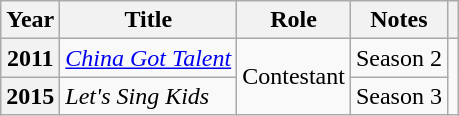<table class="wikitable plainrowheaders sortable">
<tr>
<th scope="col">Year</th>
<th scope="col">Title</th>
<th scope="col">Role</th>
<th scope="col">Notes</th>
<th scope="col" class="unsortable"></th>
</tr>
<tr>
<th scope="row">2011</th>
<td><em><a href='#'>China Got Talent</a></em></td>
<td rowspan="2">Contestant</td>
<td>Season 2</td>
<td rowspan="2" style="text-align:center"></td>
</tr>
<tr>
<th scope="row">2015</th>
<td><em>Let's Sing Kids</em></td>
<td>Season 3</td>
</tr>
</table>
